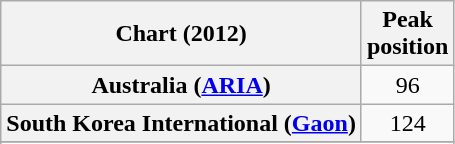<table class="wikitable plainrowheaders sortable">
<tr>
<th>Chart (2012)</th>
<th>Peak<br>position</th>
</tr>
<tr>
<th scope="row">Australia (<a href='#'>ARIA</a>)</th>
<td style="text-align:center;">96</td>
</tr>
<tr>
<th scope="row">South Korea International (<a href='#'>Gaon</a>)</th>
<td style="text-align:center;">124</td>
</tr>
<tr>
</tr>
<tr>
</tr>
</table>
